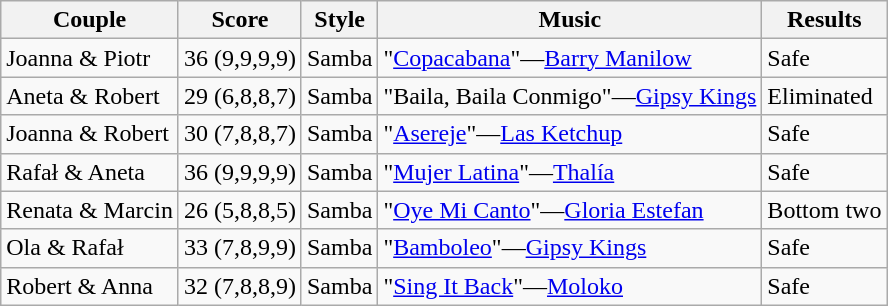<table class="wikitable">
<tr>
<th>Couple</th>
<th>Score</th>
<th>Style</th>
<th>Music</th>
<th>Results</th>
</tr>
<tr>
<td>Joanna & Piotr</td>
<td>36 (9,9,9,9)</td>
<td>Samba</td>
<td>"<a href='#'>Copacabana</a>"—<a href='#'>Barry Manilow</a></td>
<td>Safe</td>
</tr>
<tr>
<td>Aneta & Robert</td>
<td>29 (6,8,8,7)</td>
<td>Samba</td>
<td>"Baila, Baila Conmigo"—<a href='#'>Gipsy Kings</a></td>
<td>Eliminated</td>
</tr>
<tr>
<td>Joanna & Robert</td>
<td>30 (7,8,8,7)</td>
<td>Samba</td>
<td>"<a href='#'>Asereje</a>"—<a href='#'>Las Ketchup</a></td>
<td>Safe</td>
</tr>
<tr>
<td>Rafał & Aneta</td>
<td>36 (9,9,9,9)</td>
<td>Samba</td>
<td>"<a href='#'>Mujer Latina</a>"—<a href='#'>Thalía</a></td>
<td>Safe</td>
</tr>
<tr>
<td>Renata & Marcin</td>
<td>26 (5,8,8,5)</td>
<td>Samba</td>
<td>"<a href='#'>Oye Mi Canto</a>"—<a href='#'>Gloria Estefan</a></td>
<td>Bottom two</td>
</tr>
<tr>
<td>Ola & Rafał</td>
<td>33 (7,8,9,9)</td>
<td>Samba</td>
<td>"<a href='#'>Bamboleo</a>"—<a href='#'>Gipsy Kings</a></td>
<td>Safe</td>
</tr>
<tr>
<td>Robert & Anna</td>
<td>32 (7,8,8,9)</td>
<td>Samba</td>
<td>"<a href='#'>Sing It Back</a>"—<a href='#'>Moloko</a></td>
<td>Safe</td>
</tr>
</table>
